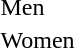<table>
<tr>
<td>Men</td>
<td></td>
<td></td>
<td></td>
</tr>
<tr>
<td>Women</td>
<td></td>
<td></td>
<td></td>
</tr>
</table>
